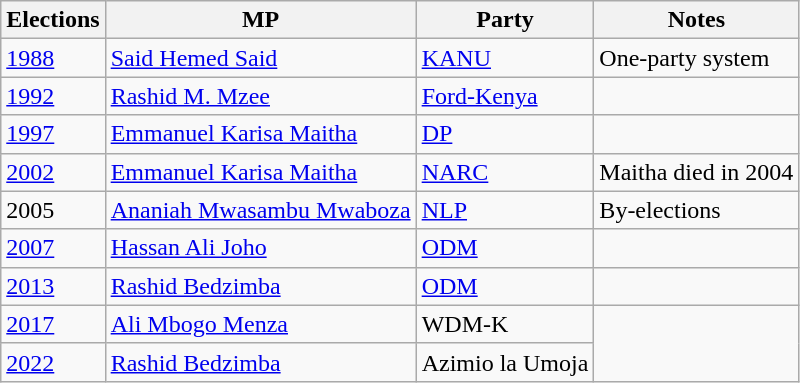<table class="wikitable">
<tr>
<th>Elections</th>
<th>MP </th>
<th>Party</th>
<th>Notes</th>
</tr>
<tr>
<td><a href='#'>1988</a></td>
<td><a href='#'>Said Hemed Said</a></td>
<td><a href='#'>KANU</a></td>
<td>One-party system</td>
</tr>
<tr>
<td><a href='#'>1992</a></td>
<td><a href='#'>Rashid M. Mzee</a></td>
<td><a href='#'>Ford-Kenya</a></td>
<td></td>
</tr>
<tr>
<td><a href='#'>1997</a></td>
<td><a href='#'>Emmanuel Karisa Maitha</a></td>
<td><a href='#'>DP</a></td>
<td></td>
</tr>
<tr>
<td><a href='#'>2002</a></td>
<td><a href='#'>Emmanuel Karisa Maitha</a></td>
<td><a href='#'>NARC</a></td>
<td>Maitha died in 2004 </td>
</tr>
<tr>
<td>2005</td>
<td><a href='#'>Ananiah Mwasambu Mwaboza</a></td>
<td><a href='#'>NLP</a></td>
<td>By-elections</td>
</tr>
<tr>
<td><a href='#'>2007</a></td>
<td><a href='#'>Hassan Ali Joho</a></td>
<td><a href='#'>ODM</a></td>
<td></td>
</tr>
<tr>
<td><a href='#'>2013</a></td>
<td><a href='#'>Rashid Bedzimba</a></td>
<td><a href='#'>ODM</a></td>
<td></td>
</tr>
<tr>
<td><a href='#'>2017</a></td>
<td><a href='#'>Ali Mbogo Menza</a></td>
<td>WDM-K</td>
</tr>
<tr>
<td><a href='#'>2022</a></td>
<td><a href='#'>Rashid Bedzimba</a></td>
<td>Azimio la Umoja</td>
</tr>
</table>
